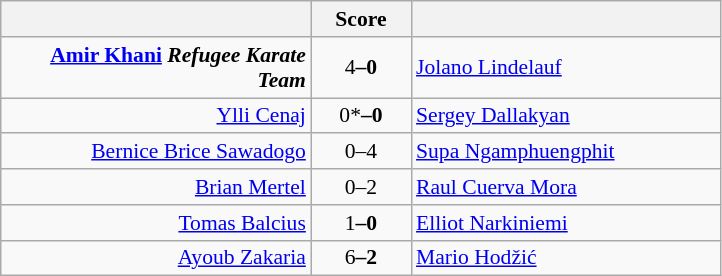<table class="wikitable" style="text-align: center; font-size:90% ">
<tr>
<th align="right" width="200"></th>
<th width="60">Score</th>
<th align="left" width="200"></th>
</tr>
<tr>
<td align=right><strong><a href='#'>Amir Khani</a> <em>Refugee Karate Team<strong><em></td>
<td align=center></strong>4<strong>–0</td>
<td align=left> <a href='#'>Jolano Lindelauf</a></td>
</tr>
<tr>
<td align=right></strong><a href='#'>Ylli Cenaj</a> <strong></td>
<td align=center></strong>0*<strong>–0</td>
<td align=left> <a href='#'>Sergey Dallakyan</a></td>
</tr>
<tr>
<td align=right><a href='#'>Bernice Brice Sawadogo</a> </td>
<td align=center>0–</strong>4<strong></td>
<td align=left></strong> <a href='#'>Supa Ngamphuengphit</a><strong></td>
</tr>
<tr>
<td align=right><a href='#'>Brian Mertel</a> </td>
<td align=center>0–</strong>2<strong></td>
<td align=left></strong> <a href='#'>Raul Cuerva Mora</a><strong></td>
</tr>
<tr>
<td align=right></strong><a href='#'>Tomas Balcius</a> <strong></td>
<td align=center></strong>1<strong>–0</td>
<td align=left> <a href='#'>Elliot Narkiniemi</a></td>
</tr>
<tr>
<td align=right></strong><a href='#'>Ayoub Zakaria</a> <strong></td>
<td align=center></strong>6<strong>–2</td>
<td align=left> <a href='#'>Mario Hodžić</a></td>
</tr>
</table>
